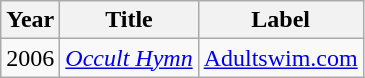<table class="wikitable">
<tr>
<th>Year</th>
<th>Title</th>
<th>Label</th>
</tr>
<tr>
<td>2006</td>
<td><em><a href='#'>Occult Hymn</a></em></td>
<td><a href='#'>Adultswim.com</a></td>
</tr>
</table>
